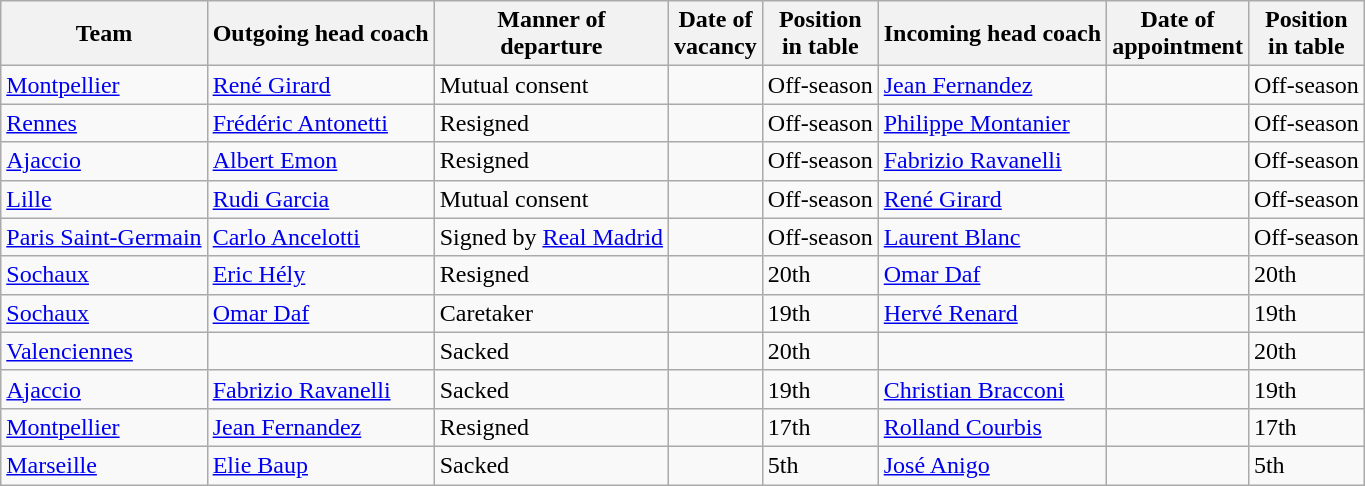<table class="wikitable sortable">
<tr>
<th>Team</th>
<th>Outgoing head coach</th>
<th>Manner of<br>departure</th>
<th>Date of<br>vacancy</th>
<th>Position<br>in table</th>
<th>Incoming head coach</th>
<th>Date of<br>appointment</th>
<th>Position<br>in table</th>
</tr>
<tr>
<td><a href='#'>Montpellier</a></td>
<td> <a href='#'>René Girard</a></td>
<td>Mutual consent</td>
<td></td>
<td>Off-season</td>
<td> <a href='#'>Jean Fernandez</a></td>
<td></td>
<td>Off-season</td>
</tr>
<tr>
<td><a href='#'>Rennes</a></td>
<td> <a href='#'>Frédéric Antonetti</a></td>
<td>Resigned</td>
<td></td>
<td>Off-season</td>
<td> <a href='#'>Philippe Montanier</a></td>
<td></td>
<td>Off-season</td>
</tr>
<tr>
<td><a href='#'>Ajaccio</a></td>
<td> <a href='#'>Albert Emon</a></td>
<td>Resigned</td>
<td></td>
<td>Off-season</td>
<td> <a href='#'>Fabrizio Ravanelli</a></td>
<td></td>
<td>Off-season</td>
</tr>
<tr>
<td><a href='#'>Lille</a></td>
<td> <a href='#'>Rudi Garcia</a></td>
<td>Mutual consent</td>
<td></td>
<td>Off-season</td>
<td> <a href='#'>René Girard</a></td>
<td></td>
<td>Off-season</td>
</tr>
<tr>
<td><a href='#'>Paris Saint-Germain</a></td>
<td> <a href='#'>Carlo Ancelotti</a></td>
<td>Signed by <a href='#'>Real Madrid</a></td>
<td></td>
<td>Off-season</td>
<td> <a href='#'>Laurent Blanc</a></td>
<td></td>
<td>Off-season</td>
</tr>
<tr>
<td><a href='#'>Sochaux</a></td>
<td> <a href='#'>Eric Hély</a></td>
<td>Resigned</td>
<td></td>
<td>20th</td>
<td> <a href='#'>Omar Daf</a></td>
<td></td>
<td>20th</td>
</tr>
<tr>
<td><a href='#'>Sochaux</a></td>
<td> <a href='#'>Omar Daf</a></td>
<td>Caretaker</td>
<td></td>
<td>19th</td>
<td> <a href='#'>Hervé Renard</a></td>
<td></td>
<td>19th</td>
</tr>
<tr>
<td><a href='#'>Valenciennes</a></td>
<td> </td>
<td>Sacked</td>
<td></td>
<td>20th</td>
<td> </td>
<td></td>
<td>20th</td>
</tr>
<tr>
<td><a href='#'>Ajaccio</a></td>
<td> <a href='#'>Fabrizio Ravanelli</a></td>
<td>Sacked</td>
<td></td>
<td>19th</td>
<td> <a href='#'>Christian Bracconi</a></td>
<td></td>
<td>19th</td>
</tr>
<tr>
<td><a href='#'>Montpellier</a></td>
<td> <a href='#'>Jean Fernandez</a></td>
<td>Resigned</td>
<td></td>
<td>17th</td>
<td> <a href='#'>Rolland Courbis</a></td>
<td></td>
<td>17th</td>
</tr>
<tr>
<td><a href='#'>Marseille</a></td>
<td> <a href='#'>Elie Baup</a></td>
<td>Sacked</td>
<td></td>
<td>5th</td>
<td> <a href='#'>José Anigo</a></td>
<td></td>
<td>5th</td>
</tr>
</table>
